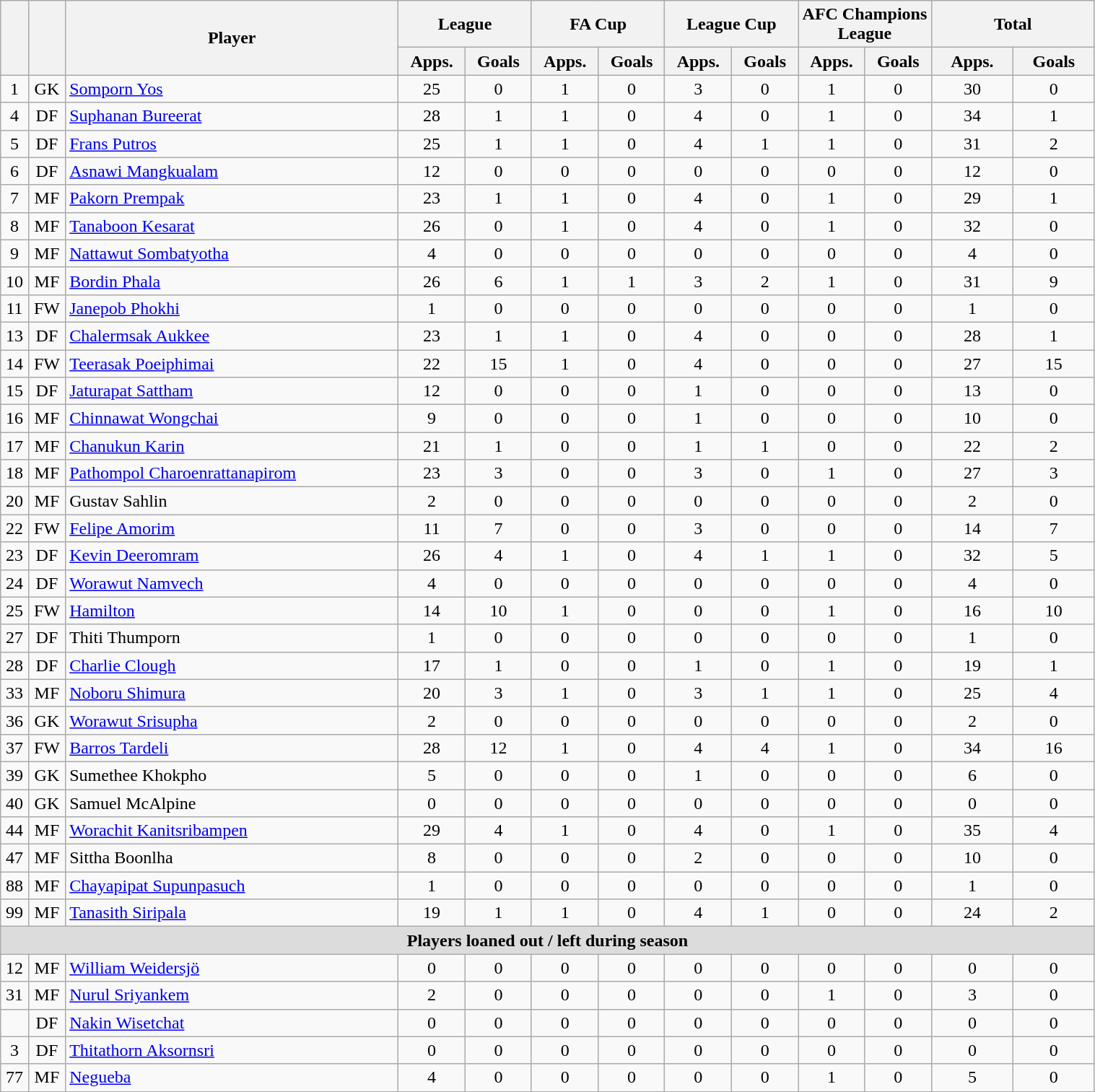<table class="wikitable" style="text-align:center; font-size:100%; width:80%;">
<tr>
<th rowspan=2></th>
<th rowspan=2></th>
<th rowspan=2 width="300">Player</th>
<th colspan=2 width="105">League</th>
<th colspan=2 width="105">FA Cup</th>
<th colspan=2 width="105">League Cup</th>
<th colspan=2 width="105">AFC Champions League</th>
<th colspan=2 width="130">Total</th>
</tr>
<tr>
<th>Apps.</th>
<th> Goals</th>
<th>Apps.</th>
<th> Goals</th>
<th>Apps.</th>
<th> Goals</th>
<th>Apps.</th>
<th> Goals</th>
<th>Apps.</th>
<th> Goals</th>
</tr>
<tr>
<td>1</td>
<td>GK</td>
<td align="left"> <a href='#'>Somporn Yos</a></td>
<td>25</td>
<td>0</td>
<td>1</td>
<td>0</td>
<td>3</td>
<td>0</td>
<td>1</td>
<td>0</td>
<td>30</td>
<td>0</td>
</tr>
<tr>
<td>4</td>
<td>DF</td>
<td align="left"> <a href='#'>Suphanan Bureerat</a></td>
<td>28</td>
<td>1</td>
<td>1</td>
<td>0</td>
<td>4</td>
<td>0</td>
<td>1</td>
<td>0</td>
<td>34</td>
<td>1</td>
</tr>
<tr>
<td>5</td>
<td>DF</td>
<td align="left"> <a href='#'>Frans Putros</a></td>
<td>25</td>
<td>1</td>
<td>1</td>
<td>0</td>
<td>4</td>
<td>1</td>
<td>1</td>
<td>0</td>
<td>31</td>
<td>2</td>
</tr>
<tr>
<td>6</td>
<td>DF</td>
<td align="left"> <a href='#'>Asnawi Mangkualam</a></td>
<td>12</td>
<td>0</td>
<td>0</td>
<td>0</td>
<td>0</td>
<td>0</td>
<td>0</td>
<td>0</td>
<td>12</td>
<td>0</td>
</tr>
<tr>
<td>7</td>
<td>MF</td>
<td align="left"> <a href='#'>Pakorn Prempak</a></td>
<td>23</td>
<td>1</td>
<td>1</td>
<td>0</td>
<td>4</td>
<td>0</td>
<td>1</td>
<td>0</td>
<td>29</td>
<td>1</td>
</tr>
<tr>
<td>8</td>
<td>MF</td>
<td align="left"> <a href='#'>Tanaboon Kesarat</a></td>
<td>26</td>
<td>0</td>
<td>1</td>
<td>0</td>
<td>4</td>
<td>0</td>
<td>1</td>
<td>0</td>
<td>32</td>
<td>0</td>
</tr>
<tr>
<td>9</td>
<td>MF</td>
<td align="left"> <a href='#'>Nattawut Sombatyotha</a></td>
<td>4</td>
<td>0</td>
<td>0</td>
<td>0</td>
<td>0</td>
<td>0</td>
<td>0</td>
<td>0</td>
<td>4</td>
<td>0</td>
</tr>
<tr>
<td>10</td>
<td>MF</td>
<td align="left"> <a href='#'>Bordin Phala</a></td>
<td>26</td>
<td>6</td>
<td>1</td>
<td>1</td>
<td>3</td>
<td>2</td>
<td>1</td>
<td>0</td>
<td>31</td>
<td>9</td>
</tr>
<tr>
<td>11</td>
<td>FW</td>
<td align="left"> <a href='#'>Janepob Phokhi</a></td>
<td>1</td>
<td>0</td>
<td>0</td>
<td>0</td>
<td>0</td>
<td>0</td>
<td>0</td>
<td>0</td>
<td>1</td>
<td>0</td>
</tr>
<tr>
<td>13</td>
<td>DF</td>
<td align="left"> <a href='#'>Chalermsak Aukkee</a></td>
<td>23</td>
<td>1</td>
<td>1</td>
<td>0</td>
<td>4</td>
<td>0</td>
<td>0</td>
<td>0</td>
<td>28</td>
<td>1</td>
</tr>
<tr>
<td>14</td>
<td>FW</td>
<td align="left"> <a href='#'>Teerasak Poeiphimai</a></td>
<td>22</td>
<td>15</td>
<td>1</td>
<td>0</td>
<td>4</td>
<td>0</td>
<td>0</td>
<td>0</td>
<td>27</td>
<td>15</td>
</tr>
<tr>
<td>15</td>
<td>DF</td>
<td align="left"> <a href='#'>Jaturapat Sattham</a></td>
<td>12</td>
<td>0</td>
<td>0</td>
<td>0</td>
<td>1</td>
<td>0</td>
<td>0</td>
<td>0</td>
<td>13</td>
<td>0</td>
</tr>
<tr>
<td>16</td>
<td>MF</td>
<td align="left"> <a href='#'>Chinnawat Wongchai</a></td>
<td>9</td>
<td>0</td>
<td>0</td>
<td>0</td>
<td>1</td>
<td>0</td>
<td>0</td>
<td>0</td>
<td>10</td>
<td>0</td>
</tr>
<tr>
<td>17</td>
<td>MF</td>
<td align="left"> <a href='#'>Chanukun Karin</a></td>
<td>21</td>
<td>1</td>
<td>0</td>
<td>0</td>
<td>1</td>
<td>1</td>
<td>0</td>
<td>0</td>
<td>22</td>
<td>2</td>
</tr>
<tr>
<td>18</td>
<td>MF</td>
<td align="left"> <a href='#'>Pathompol Charoenrattanapirom</a></td>
<td>23</td>
<td>3</td>
<td>0</td>
<td>0</td>
<td>3</td>
<td>0</td>
<td>1</td>
<td>0</td>
<td>27</td>
<td>3</td>
</tr>
<tr>
<td>20</td>
<td>MF</td>
<td align="left"> Gustav Sahlin</td>
<td>2</td>
<td>0</td>
<td>0</td>
<td>0</td>
<td>0</td>
<td>0</td>
<td>0</td>
<td>0</td>
<td>2</td>
<td>0</td>
</tr>
<tr>
<td>22</td>
<td>FW</td>
<td align="left"> <a href='#'>Felipe Amorim</a></td>
<td>11</td>
<td>7</td>
<td>0</td>
<td>0</td>
<td>3</td>
<td>0</td>
<td>0</td>
<td>0</td>
<td>14</td>
<td>7</td>
</tr>
<tr>
<td>23</td>
<td>DF</td>
<td align="left"> <a href='#'>Kevin Deeromram</a></td>
<td>26</td>
<td>4</td>
<td>1</td>
<td>0</td>
<td>4</td>
<td>1</td>
<td>1</td>
<td>0</td>
<td>32</td>
<td>5</td>
</tr>
<tr>
<td>24</td>
<td>DF</td>
<td align="left"> <a href='#'>Worawut Namvech</a></td>
<td>4</td>
<td>0</td>
<td>0</td>
<td>0</td>
<td>0</td>
<td>0</td>
<td>0</td>
<td>0</td>
<td>4</td>
<td>0</td>
</tr>
<tr>
<td>25</td>
<td>FW</td>
<td align="left"> <a href='#'>Hamilton</a></td>
<td>14</td>
<td>10</td>
<td>1</td>
<td>0</td>
<td>0</td>
<td>0</td>
<td>1</td>
<td>0</td>
<td>16</td>
<td>10</td>
</tr>
<tr>
<td>27</td>
<td>DF</td>
<td align="left"> Thiti Thumporn</td>
<td>1</td>
<td>0</td>
<td>0</td>
<td>0</td>
<td>0</td>
<td>0</td>
<td>0</td>
<td>0</td>
<td>1</td>
<td>0</td>
</tr>
<tr>
<td>28</td>
<td>DF</td>
<td align="left"> <a href='#'>Charlie Clough</a></td>
<td>17</td>
<td>1</td>
<td>0</td>
<td>0</td>
<td>1</td>
<td>0</td>
<td>1</td>
<td>0</td>
<td>19</td>
<td>1</td>
</tr>
<tr>
<td>33</td>
<td>MF</td>
<td align="left"> <a href='#'>Noboru Shimura</a></td>
<td>20</td>
<td>3</td>
<td>1</td>
<td>0</td>
<td>3</td>
<td>1</td>
<td>1</td>
<td>0</td>
<td>25</td>
<td>4</td>
</tr>
<tr>
<td>36</td>
<td>GK</td>
<td align="left"> <a href='#'>Worawut Srisupha</a></td>
<td>2</td>
<td>0</td>
<td>0</td>
<td>0</td>
<td>0</td>
<td>0</td>
<td>0</td>
<td>0</td>
<td>2</td>
<td>0</td>
</tr>
<tr>
<td>37</td>
<td>FW</td>
<td align="left"> <a href='#'>Barros Tardeli</a></td>
<td>28</td>
<td>12</td>
<td>1</td>
<td>0</td>
<td>4</td>
<td>4</td>
<td>1</td>
<td>0</td>
<td>34</td>
<td>16</td>
</tr>
<tr>
<td>39</td>
<td>GK</td>
<td align="left"> Sumethee Khokpho</td>
<td>5</td>
<td>0</td>
<td>0</td>
<td>0</td>
<td>1</td>
<td>0</td>
<td>0</td>
<td>0</td>
<td>6</td>
<td>0</td>
</tr>
<tr>
<td>40</td>
<td>GK</td>
<td align="left"> Samuel McAlpine</td>
<td>0</td>
<td>0</td>
<td>0</td>
<td>0</td>
<td>0</td>
<td>0</td>
<td>0</td>
<td>0</td>
<td>0</td>
<td>0</td>
</tr>
<tr>
<td>44</td>
<td>MF</td>
<td align="left"> <a href='#'>Worachit Kanitsribampen</a></td>
<td>29</td>
<td>4</td>
<td>1</td>
<td>0</td>
<td>4</td>
<td>0</td>
<td>1</td>
<td>0</td>
<td>35</td>
<td>4</td>
</tr>
<tr>
<td>47</td>
<td>MF</td>
<td align="left"> Sittha Boonlha</td>
<td>8</td>
<td>0</td>
<td>0</td>
<td>0</td>
<td>2</td>
<td>0</td>
<td>0</td>
<td>0</td>
<td>10</td>
<td>0</td>
</tr>
<tr>
<td>88</td>
<td>MF</td>
<td align="left"> <a href='#'>Chayapipat Supunpasuch</a></td>
<td>1</td>
<td>0</td>
<td>0</td>
<td>0</td>
<td>0</td>
<td>0</td>
<td>0</td>
<td>0</td>
<td>1</td>
<td>0</td>
</tr>
<tr>
<td>99</td>
<td>MF</td>
<td align="left"> <a href='#'>Tanasith Siripala</a></td>
<td>19</td>
<td>1</td>
<td>1</td>
<td>0</td>
<td>4</td>
<td>1</td>
<td>0</td>
<td>0</td>
<td>24</td>
<td>2</td>
</tr>
<tr>
<th colspan="15" style="background:#dcdcdc; text-align:center;">Players loaned out / left during season</th>
</tr>
<tr>
<td>12</td>
<td>MF</td>
<td align="left"> <a href='#'>William Weidersjö</a></td>
<td>0</td>
<td>0</td>
<td>0</td>
<td>0</td>
<td>0</td>
<td>0</td>
<td>0</td>
<td>0</td>
<td>0</td>
<td>0</td>
</tr>
<tr>
<td>31</td>
<td>MF</td>
<td align="left"> <a href='#'>Nurul Sriyankem</a></td>
<td>2</td>
<td>0</td>
<td>0</td>
<td>0</td>
<td>0</td>
<td>0</td>
<td>1</td>
<td>0</td>
<td>3</td>
<td>0</td>
</tr>
<tr>
<td></td>
<td>DF</td>
<td align="left"> <a href='#'>Nakin Wisetchat</a></td>
<td>0</td>
<td>0</td>
<td>0</td>
<td>0</td>
<td>0</td>
<td>0</td>
<td>0</td>
<td>0</td>
<td>0</td>
<td>0</td>
</tr>
<tr>
<td>3</td>
<td>DF</td>
<td align="left"> <a href='#'>Thitathorn Aksornsri</a></td>
<td>0</td>
<td>0</td>
<td>0</td>
<td>0</td>
<td>0</td>
<td>0</td>
<td>0</td>
<td>0</td>
<td>0</td>
<td>0</td>
</tr>
<tr>
<td>77</td>
<td>MF</td>
<td align="left"> <a href='#'>Negueba</a></td>
<td>4</td>
<td>0</td>
<td>0</td>
<td>0</td>
<td>0</td>
<td>0</td>
<td>1</td>
<td>0</td>
<td>5</td>
<td>0</td>
</tr>
<tr>
</tr>
</table>
